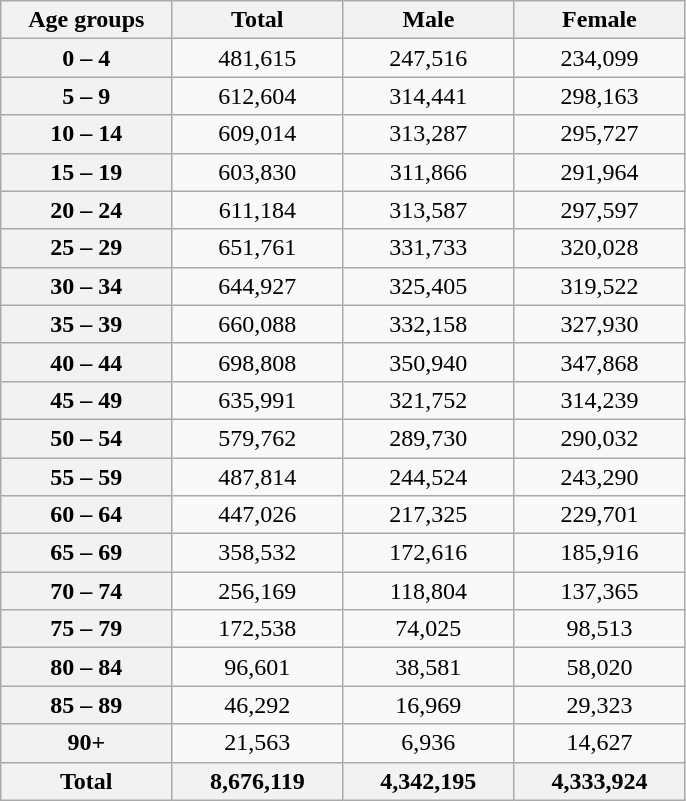<table class="wikitable">
<tr>
<th style="width:80pt;">Age groups</th>
<th style="width:80pt;">Total</th>
<th style="width:80pt;">Male</th>
<th style="width:80pt;">Female</th>
</tr>
<tr>
<th style="width:80pt;">0 – 4</th>
<td style="text-align:center;">481,615</td>
<td style="text-align:center;">247,516</td>
<td style="text-align:center;">234,099</td>
</tr>
<tr>
<th style="width:80pt;">5 – 9</th>
<td style="text-align:center;">612,604</td>
<td style="text-align:center;">314,441</td>
<td style="text-align:center;">298,163</td>
</tr>
<tr>
<th style="width:80pt;">10 – 14</th>
<td style="text-align:center;">609,014</td>
<td style="text-align:center;">313,287</td>
<td style="text-align:center;">295,727</td>
</tr>
<tr>
<th style="width:80pt;">15 – 19</th>
<td style="text-align:center;">603,830</td>
<td style="text-align:center;">311,866</td>
<td style="text-align:center;">291,964</td>
</tr>
<tr>
<th style="width:80pt;">20 – 24</th>
<td style="text-align:center;">611,184</td>
<td style="text-align:center;">313,587</td>
<td style="text-align:center;">297,597</td>
</tr>
<tr>
<th style="width:80pt;">25 – 29</th>
<td style="text-align:center;">651,761</td>
<td style="text-align:center;">331,733</td>
<td style="text-align:center;">320,028</td>
</tr>
<tr>
<th style="width:80pt;">30 – 34</th>
<td style="text-align:center;">644,927</td>
<td style="text-align:center;">325,405</td>
<td style="text-align:center;">319,522</td>
</tr>
<tr>
<th style="width:80pt;">35 – 39</th>
<td style="text-align:center;">660,088</td>
<td style="text-align:center;">332,158</td>
<td style="text-align:center;">327,930</td>
</tr>
<tr>
<th style="width:80pt;">40 – 44</th>
<td style="text-align:center;">698,808</td>
<td style="text-align:center;">350,940</td>
<td style="text-align:center;">347,868</td>
</tr>
<tr>
<th style="width:80pt;">45 – 49</th>
<td style="text-align:center;">635,991</td>
<td style="text-align:center;">321,752</td>
<td style="text-align:center;">314,239</td>
</tr>
<tr>
<th style="width:80pt;">50 – 54</th>
<td style="text-align:center;">579,762</td>
<td style="text-align:center;">289,730</td>
<td style="text-align:center;">290,032</td>
</tr>
<tr>
<th style="width:80pt;">55 – 59</th>
<td style="text-align:center;">487,814</td>
<td style="text-align:center;">244,524</td>
<td style="text-align:center;">243,290</td>
</tr>
<tr>
<th style="width:80pt;">60 – 64</th>
<td style="text-align:center;">447,026</td>
<td style="text-align:center;">217,325</td>
<td style="text-align:center;">229,701</td>
</tr>
<tr>
<th style="width:80pt;">65 – 69</th>
<td style="text-align:center;">358,532</td>
<td style="text-align:center;">172,616</td>
<td style="text-align:center;">185,916</td>
</tr>
<tr>
<th style="width:80pt;">70 – 74</th>
<td style="text-align:center;">256,169</td>
<td style="text-align:center;">118,804</td>
<td style="text-align:center;">137,365</td>
</tr>
<tr>
<th style="width:80pt;">75 – 79</th>
<td style="text-align:center;">172,538</td>
<td style="text-align:center;">74,025</td>
<td style="text-align:center;">98,513</td>
</tr>
<tr>
<th style="width:80pt;">80 – 84</th>
<td style="text-align:center;">96,601</td>
<td style="text-align:center;">38,581</td>
<td style="text-align:center;">58,020</td>
</tr>
<tr>
<th style="width:80pt;">85 – 89</th>
<td style="text-align:center;">46,292</td>
<td style="text-align:center;">16,969</td>
<td style="text-align:center;">29,323</td>
</tr>
<tr>
<th style="width:80pt;">90+</th>
<td style="text-align:center;">21,563</td>
<td style="text-align:center;">6,936</td>
<td style="text-align:center;">14,627</td>
</tr>
<tr>
<th>Total</th>
<th>8,676,119</th>
<th>4,342,195</th>
<th>4,333,924</th>
</tr>
</table>
